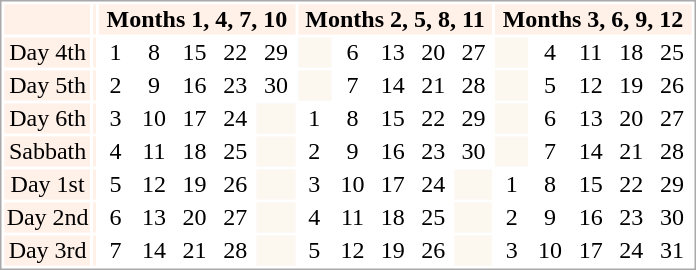<table style="text-align: center; border: 1px solid darkgrey;" align="center">
<tr>
<td bgcolor="#fff0e8"></td>
<td bgcolor="#fff0e8"></td>
<td colspan="5" bgcolor="#fff0e8"> <strong>Months 1, 4, 7, 10</strong> </td>
<td colspan="5" bgcolor="#fff0e8"> <strong>Months 2, 5, 8, 11</strong> </td>
<td colspan="5" bgcolor="#fff0e8"> <strong>Months 3, 6, 9, 12</strong> </td>
</tr>
<tr>
<td bgcolor="#fff0e8">Day 4th</td>
<td bgcolor="#fff0e8"></td>
<td width="20">1</td>
<td>8</td>
<td>15</td>
<td>22</td>
<td>29</td>
<td bgcolor="#fcf8f0" width="20"></td>
<td>6</td>
<td>13</td>
<td>20</td>
<td>27</td>
<td bgcolor="#fcf8f0" width="20"></td>
<td>4</td>
<td>11</td>
<td>18</td>
<td>25</td>
</tr>
<tr>
<td bgcolor="#fff0e8">Day 5th</td>
<td bgcolor="#fff0e8"></td>
<td>2</td>
<td>9</td>
<td>16</td>
<td>23</td>
<td>30</td>
<td bgcolor="#fcf8f0"></td>
<td>7</td>
<td>14</td>
<td>21</td>
<td>28</td>
<td bgcolor="#fcf8f0"></td>
<td>5</td>
<td>12</td>
<td>19</td>
<td>26</td>
</tr>
<tr>
<td bgcolor="#fff0e8">Day 6th</td>
<td bgcolor="#fff0e8"></td>
<td>3</td>
<td>10</td>
<td>17</td>
<td>24</td>
<td bgcolor="#fcf8f0"></td>
<td>1</td>
<td>8</td>
<td>15</td>
<td>22</td>
<td>29</td>
<td bgcolor="#fcf8f0"></td>
<td>6</td>
<td>13</td>
<td>20</td>
<td>27</td>
</tr>
<tr>
<td bgcolor="#fff0e8">Sabbath</td>
<td bgcolor="#fff0e8"></td>
<td>4</td>
<td>11</td>
<td>18</td>
<td>25</td>
<td bgcolor="#fcf8f0"></td>
<td>2</td>
<td>9</td>
<td>16</td>
<td>23</td>
<td>30</td>
<td bgcolor="#fcf8f0"></td>
<td>7</td>
<td>14</td>
<td>21</td>
<td>28</td>
</tr>
<tr>
<td bgcolor="#fff0e8">Day 1st</td>
<td bgcolor="#fff0e8"></td>
<td>5</td>
<td>12</td>
<td>19</td>
<td>26</td>
<td bgcolor="#fcf8f0"></td>
<td>3</td>
<td>10</td>
<td>17</td>
<td>24</td>
<td bgcolor="#fcf8f0"></td>
<td>1</td>
<td>8</td>
<td>15</td>
<td>22</td>
<td>29</td>
</tr>
<tr>
<td bgcolor="#fff0e8">Day 2nd</td>
<td bgcolor="#fff0e8"></td>
<td>6</td>
<td>13</td>
<td>20</td>
<td>27</td>
<td bgcolor="#fcf8f0"></td>
<td>4</td>
<td>11</td>
<td>18</td>
<td>25</td>
<td bgcolor="#fcf8f0"></td>
<td>2</td>
<td>9</td>
<td>16</td>
<td>23</td>
<td>30</td>
</tr>
<tr>
<td bgcolor="#fff0e8">Day 3rd</td>
<td bgcolor="#fff0e8"></td>
<td>7</td>
<td>14</td>
<td>21</td>
<td>28</td>
<td bgcolor="#fcf8f0"></td>
<td>5</td>
<td>12</td>
<td>19</td>
<td>26</td>
<td bgcolor="#fcf8f0"></td>
<td>3</td>
<td>10</td>
<td>17</td>
<td>24</td>
<td>31</td>
</tr>
</table>
